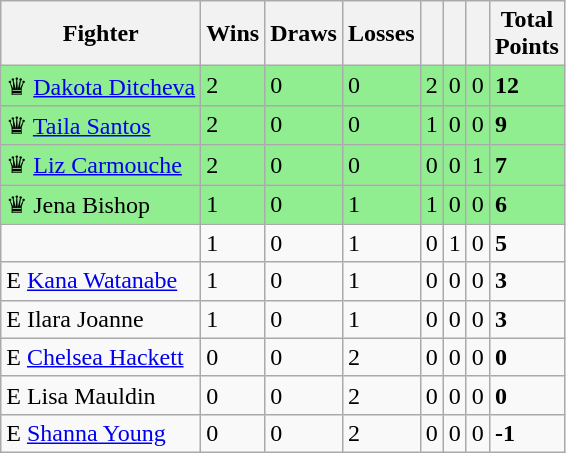<table class="wikitable sortable">
<tr>
<th>Fighter</th>
<th>Wins</th>
<th>Draws</th>
<th>Losses</th>
<th></th>
<th></th>
<th></th>
<th>Total<br> Points</th>
</tr>
<tr style="background:#90EE90;">
<td>♛  <a href='#'>Dakota Ditcheva</a></td>
<td>2</td>
<td>0</td>
<td>0</td>
<td>2</td>
<td>0</td>
<td>0</td>
<td><strong>12</strong></td>
</tr>
<tr style="background:#90EE90;">
<td>♛  <a href='#'>Taila Santos</a></td>
<td>2</td>
<td>0</td>
<td>0</td>
<td>1</td>
<td>0</td>
<td>0</td>
<td><strong>9</strong></td>
</tr>
<tr style="background:#90EE90;">
<td>♛  <a href='#'>Liz Carmouche</a></td>
<td>2</td>
<td>0</td>
<td>0</td>
<td>0</td>
<td>0</td>
<td>1</td>
<td><strong>7</strong></td>
</tr>
<tr style="background:#90EE90;">
<td>♛  Jena Bishop</td>
<td>1</td>
<td>0</td>
<td>1</td>
<td>1</td>
<td>0</td>
<td>0</td>
<td><strong>6</strong></td>
</tr>
<tr>
<td></td>
<td>1</td>
<td>0</td>
<td>1</td>
<td>0</td>
<td>1</td>
<td>0</td>
<td><strong>5</strong></td>
</tr>
<tr>
<td>E  <a href='#'>Kana Watanabe</a></td>
<td>1</td>
<td>0</td>
<td>1</td>
<td>0</td>
<td>0</td>
<td>0</td>
<td><strong>3</strong></td>
</tr>
<tr>
<td>E  Ilara Joanne</td>
<td>1</td>
<td>0</td>
<td>1</td>
<td>0</td>
<td>0</td>
<td>0</td>
<td><strong>3</strong></td>
</tr>
<tr>
<td>E  <a href='#'>Chelsea Hackett</a></td>
<td>0</td>
<td>0</td>
<td>2</td>
<td>0</td>
<td>0</td>
<td>0</td>
<td><strong>0</strong></td>
</tr>
<tr>
<td>E  Lisa Mauldin</td>
<td>0</td>
<td>0</td>
<td>2</td>
<td>0</td>
<td>0</td>
<td>0</td>
<td><strong>0</strong></td>
</tr>
<tr>
<td>E  <a href='#'>Shanna Young</a></td>
<td>0</td>
<td>0</td>
<td>2</td>
<td>0</td>
<td>0</td>
<td>0</td>
<td><strong>-1</strong></td>
</tr>
</table>
